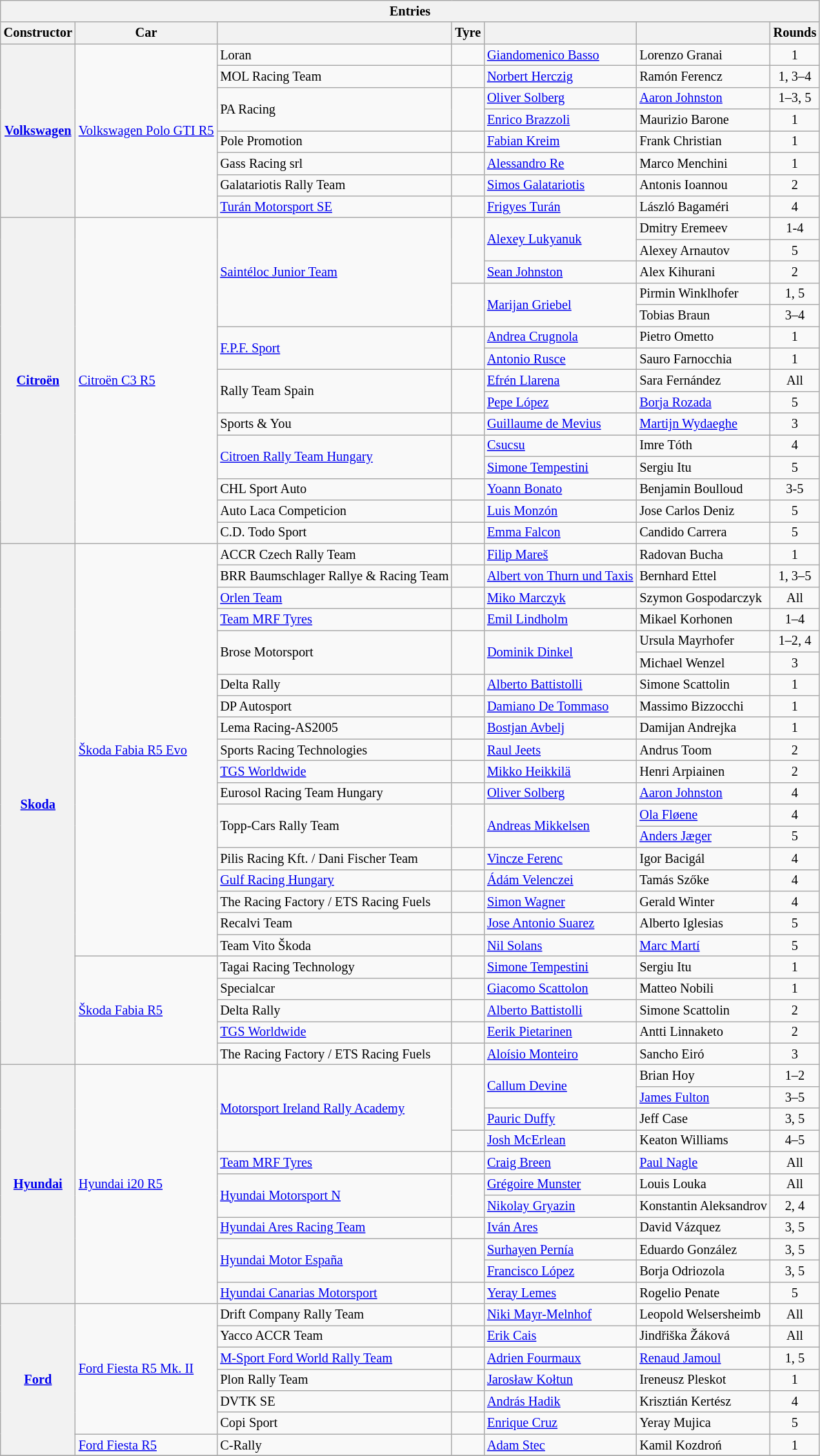<table class="wikitable" style="font-size: 85%">
<tr>
<th colspan="9">Entries</th>
</tr>
<tr>
<th>Constructor</th>
<th>Car</th>
<th></th>
<th>Tyre</th>
<th></th>
<th></th>
<th>Rounds</th>
</tr>
<tr>
<th rowspan="8"><a href='#'>Volkswagen</a></th>
<td rowspan="8"><a href='#'>Volkswagen Polo GTI R5</a></td>
<td rowspan="1"> Loran</td>
<td rowspan="1" align="center"></td>
<td> <a href='#'>Giandomenico Basso</a></td>
<td> Lorenzo Granai</td>
<td align="center">1</td>
</tr>
<tr>
<td rowspan="1"> MOL Racing Team</td>
<td rowspan="1" align="center"></td>
<td> <a href='#'>Norbert Herczig</a></td>
<td> Ramón Ferencz</td>
<td align="center">1, 3–4</td>
</tr>
<tr>
<td rowspan="2"> PA Racing</td>
<td rowspan="2" align="center"></td>
<td> <a href='#'>Oliver Solberg</a></td>
<td> <a href='#'>Aaron Johnston</a></td>
<td align="center">1–3, 5</td>
</tr>
<tr>
<td> <a href='#'>Enrico Brazzoli</a></td>
<td> Maurizio Barone</td>
<td align="center">1</td>
</tr>
<tr>
<td rowspan="1"> Pole Promotion</td>
<td rowspan="1" align="center"></td>
<td> <a href='#'>Fabian Kreim</a></td>
<td> Frank Christian</td>
<td align="center">1</td>
</tr>
<tr>
<td rowspan="1"> Gass Racing srl</td>
<td rowspan="1" align="center"></td>
<td> <a href='#'>Alessandro Re</a></td>
<td> Marco Menchini</td>
<td align="center">1</td>
</tr>
<tr>
<td rowspan="1"> Galatariotis Rally Team</td>
<td rowspan="1" align="center"></td>
<td> <a href='#'>Simos Galatariotis</a></td>
<td> Antonis Ioannou</td>
<td align="center">2</td>
</tr>
<tr>
<td rowspan="1"> <a href='#'>Turán Motorsport SE</a></td>
<td rowspan="1" align="center"></td>
<td> <a href='#'>Frigyes Turán</a></td>
<td> László Bagaméri</td>
<td align="center">4</td>
</tr>
<tr>
<th rowspan="15"><a href='#'>Citroën</a></th>
<td rowspan="15"><a href='#'>Citroën C3 R5</a></td>
<td rowspan="5"> <a href='#'>Saintéloc Junior Team</a></td>
<td rowspan="3" align="center"></td>
<td rowspan="2"> <a href='#'>Alexey Lukyanuk</a></td>
<td> Dmitry Eremeev</td>
<td align="center">1-4</td>
</tr>
<tr>
<td> Alexey Arnautov</td>
<td align="center">5</td>
</tr>
<tr>
<td> <a href='#'>Sean Johnston</a></td>
<td> Alex Kihurani</td>
<td align="center">2</td>
</tr>
<tr>
<td rowspan="2" align="center"></td>
<td rowspan="2"> <a href='#'>Marijan Griebel</a></td>
<td> Pirmin Winklhofer</td>
<td align="center">1, 5</td>
</tr>
<tr>
<td> Tobias Braun</td>
<td align="center">3–4</td>
</tr>
<tr>
<td rowspan="2"> <a href='#'>F.P.F. Sport</a></td>
<td rowspan="2" align="center"></td>
<td> <a href='#'>Andrea Crugnola</a></td>
<td> Pietro Ometto</td>
<td align="center">1</td>
</tr>
<tr>
<td> <a href='#'>Antonio Rusce</a></td>
<td> Sauro Farnocchia</td>
<td align="center">1</td>
</tr>
<tr>
<td rowspan="2"> Rally Team Spain</td>
<td rowspan="2" align="center"></td>
<td> <a href='#'>Efrén Llarena</a></td>
<td> Sara Fernández</td>
<td align="center">All</td>
</tr>
<tr>
<td> <a href='#'>Pepe López</a></td>
<td> <a href='#'>Borja Rozada</a></td>
<td align="center">5</td>
</tr>
<tr>
<td rowspan="1"> Sports & You</td>
<td rowspan="1" align="center"></td>
<td> <a href='#'>Guillaume de Mevius</a></td>
<td> <a href='#'>Martijn Wydaeghe</a></td>
<td align="center">3</td>
</tr>
<tr>
<td rowspan="2"> <a href='#'>Citroen Rally Team Hungary</a></td>
<td rowspan="2" align="center"></td>
<td> <a href='#'>Csucsu</a></td>
<td> Imre Tóth</td>
<td align="center">4</td>
</tr>
<tr>
<td> <a href='#'>Simone Tempestini</a></td>
<td> Sergiu Itu</td>
<td align="center">5</td>
</tr>
<tr>
<td rowspan="1"> CHL Sport Auto</td>
<td rowspan="1" align="center"></td>
<td> <a href='#'>Yoann Bonato</a></td>
<td> Benjamin Boulloud</td>
<td align="center">3-5</td>
</tr>
<tr>
<td rowspan="1"> Auto Laca Competicion</td>
<td rowspan="1" align="center"></td>
<td> <a href='#'>Luis Monzón</a></td>
<td> Jose Carlos Deniz</td>
<td align="center">5</td>
</tr>
<tr>
<td rowspan="1"> C.D. Todo Sport</td>
<td rowspan="1" align="center"></td>
<td> <a href='#'>Emma Falcon</a></td>
<td> Candido Carrera</td>
<td align="center">5</td>
</tr>
<tr>
<th rowspan="24"><a href='#'>Skoda</a></th>
<td rowspan="19"><a href='#'>Škoda Fabia R5 Evo</a></td>
<td rowspan="1"> ACCR Czech Rally Team</td>
<td rowspan="1" align="center"></td>
<td> <a href='#'>Filip Mareš</a></td>
<td> Radovan Bucha</td>
<td align="center">1</td>
</tr>
<tr>
<td rowspan="1"> BRR Baumschlager Rallye & Racing Team</td>
<td rowspan="1" align="center"></td>
<td> <a href='#'>Albert von Thurn und Taxis</a></td>
<td> Bernhard Ettel</td>
<td align="center">1, 3–5</td>
</tr>
<tr>
<td rowspan="1"> <a href='#'>Orlen Team</a></td>
<td rowspan="1" align="center"></td>
<td> <a href='#'>Miko Marczyk</a></td>
<td> Szymon Gospodarczyk</td>
<td align="center">All</td>
</tr>
<tr>
<td rowspan="1"> <a href='#'>Team MRF Tyres</a></td>
<td rowspan="1" align="center"></td>
<td> <a href='#'>Emil Lindholm</a></td>
<td> Mikael Korhonen</td>
<td align="center">1–4</td>
</tr>
<tr>
<td rowspan="2"> Brose Motorsport</td>
<td rowspan="2" align="center"></td>
<td rowspan="2"> <a href='#'>Dominik Dinkel</a></td>
<td> Ursula Mayrhofer</td>
<td align="center">1–2, 4</td>
</tr>
<tr>
<td> Michael Wenzel</td>
<td align="center">3</td>
</tr>
<tr>
<td rowspan="1"> Delta Rally</td>
<td rowspan="1" align="center"></td>
<td> <a href='#'>Alberto Battistolli</a></td>
<td> Simone Scattolin</td>
<td align="center">1</td>
</tr>
<tr>
<td rowspan="1"> DP Autosport</td>
<td rowspan="1" align="center"></td>
<td> <a href='#'>Damiano De Tommaso</a></td>
<td> Massimo Bizzocchi</td>
<td align="center">1</td>
</tr>
<tr>
<td rowspan="1"> Lema Racing-AS2005</td>
<td rowspan="1" align="center"></td>
<td> <a href='#'>Bostjan Avbelj</a></td>
<td> Damijan Andrejka</td>
<td align="center">1</td>
</tr>
<tr>
<td rowspan="1"> Sports Racing Technologies</td>
<td rowspan="1" align="center"></td>
<td> <a href='#'>Raul Jeets</a></td>
<td> Andrus Toom</td>
<td align="center">2</td>
</tr>
<tr>
<td rowspan="1"> <a href='#'>TGS Worldwide</a></td>
<td rowspan="1" align="center"></td>
<td> <a href='#'>Mikko Heikkilä</a></td>
<td> Henri Arpiainen</td>
<td align="center">2</td>
</tr>
<tr>
<td rowspan="1"> Eurosol Racing Team Hungary</td>
<td rowspan="1" align="center"></td>
<td> <a href='#'>Oliver Solberg</a></td>
<td> <a href='#'>Aaron Johnston</a></td>
<td align="center">4</td>
</tr>
<tr>
<td rowspan="2"> Topp-Cars Rally Team</td>
<td rowspan="2" align="center"></td>
<td rowspan="2"> <a href='#'>Andreas Mikkelsen</a></td>
<td> <a href='#'>Ola Fløene</a></td>
<td align="center">4</td>
</tr>
<tr>
<td> <a href='#'>Anders Jæger</a></td>
<td align="center">5</td>
</tr>
<tr>
<td rowspan="1"> Pilis Racing Kft. / Dani Fischer Team</td>
<td rowspan="1" align="center"></td>
<td> <a href='#'>Vincze Ferenc</a></td>
<td> Igor Bacigál</td>
<td align="center">4</td>
</tr>
<tr>
<td rowspan="1"> <a href='#'>Gulf Racing Hungary</a></td>
<td rowspan="1" align="center"></td>
<td> <a href='#'>Ádám Velenczei</a></td>
<td> Tamás Szőke</td>
<td align="center">4</td>
</tr>
<tr>
<td rowspan="1"> The Racing Factory / ETS Racing Fuels</td>
<td rowspan="1" align="center"></td>
<td> <a href='#'>Simon Wagner</a></td>
<td> Gerald Winter</td>
<td align="center">4</td>
</tr>
<tr>
<td rowspan="1"> Recalvi Team</td>
<td rowspan="1" align="center"></td>
<td> <a href='#'>Jose Antonio Suarez</a></td>
<td> Alberto Iglesias</td>
<td align="center">5</td>
</tr>
<tr>
<td rowspan="1"> Team Vito Škoda</td>
<td rowspan="1" align="center"></td>
<td> <a href='#'>Nil Solans</a></td>
<td> <a href='#'>Marc Martí</a></td>
<td align="center">5</td>
</tr>
<tr>
<td rowspan="5"><a href='#'>Škoda Fabia R5</a></td>
<td rowspan="1"> Tagai Racing Technology</td>
<td rowspan="1" align="center"></td>
<td> <a href='#'>Simone Tempestini</a></td>
<td> Sergiu Itu</td>
<td align="center">1</td>
</tr>
<tr>
<td rowspan="1"> Specialcar</td>
<td rowspan="1" align="center"></td>
<td> <a href='#'>Giacomo Scattolon</a></td>
<td> Matteo Nobili</td>
<td align="center">1</td>
</tr>
<tr>
<td rowspan="1"> Delta Rally</td>
<td rowspan="1" align="center"></td>
<td> <a href='#'>Alberto Battistolli</a></td>
<td> Simone Scattolin</td>
<td align="center">2</td>
</tr>
<tr>
<td rowspan="1"> <a href='#'>TGS Worldwide</a></td>
<td rowspan="1" align="center"></td>
<td> <a href='#'>Eerik Pietarinen</a></td>
<td> Antti Linnaketo</td>
<td align="center">2</td>
</tr>
<tr>
<td rowspan="1"> The Racing Factory / ETS Racing Fuels</td>
<td rowspan="1" align="center"></td>
<td> <a href='#'>Aloísio Monteiro</a></td>
<td> Sancho Eiró</td>
<td align="center">3</td>
</tr>
<tr>
<th rowspan="11"><a href='#'>Hyundai</a></th>
<td rowspan="11"><a href='#'>Hyundai i20 R5</a></td>
<td rowspan="4"> <a href='#'>Motorsport Ireland Rally Academy</a></td>
<td rowspan="3" align="center"></td>
<td rowspan="2"> <a href='#'>Callum Devine</a></td>
<td> Brian Hoy</td>
<td align="center">1–2</td>
</tr>
<tr>
<td> <a href='#'>James Fulton</a></td>
<td align="center">3–5</td>
</tr>
<tr>
<td> <a href='#'>Pauric Duffy</a></td>
<td> Jeff Case</td>
<td align="center">3, 5</td>
</tr>
<tr>
<td rowspan="1" align="center"></td>
<td> <a href='#'>Josh McErlean</a></td>
<td> Keaton Williams</td>
<td align="center">4–5</td>
</tr>
<tr>
<td rowspan="1"> <a href='#'>Team MRF Tyres</a></td>
<td rowspan="1" align="center"></td>
<td> <a href='#'>Craig Breen</a></td>
<td> <a href='#'>Paul Nagle</a></td>
<td align="center">All</td>
</tr>
<tr>
<td rowspan="2"> <a href='#'>Hyundai Motorsport N</a></td>
<td rowspan="2" align="center"></td>
<td> <a href='#'>Grégoire Munster</a></td>
<td> Louis Louka</td>
<td align="center">All</td>
</tr>
<tr>
<td> <a href='#'>Nikolay Gryazin</a></td>
<td> Konstantin Aleksandrov</td>
<td align="center">2, 4</td>
</tr>
<tr>
<td rowspan="1"> <a href='#'>Hyundai Ares Racing Team</a></td>
<td rowspan="1" align="center"></td>
<td> <a href='#'>Iván Ares</a></td>
<td> David Vázquez</td>
<td align="center">3, 5</td>
</tr>
<tr>
<td rowspan="2"> <a href='#'>Hyundai Motor España</a></td>
<td rowspan="2" align="center"></td>
<td> <a href='#'>Surhayen Pernía</a></td>
<td> Eduardo González</td>
<td align="center">3, 5</td>
</tr>
<tr>
<td> <a href='#'>Francisco López</a></td>
<td> Borja Odriozola</td>
<td align="center">3, 5</td>
</tr>
<tr>
<td rowspan="1"> <a href='#'>Hyundai Canarias Motorsport</a></td>
<td rowspan="1" align="center"></td>
<td> <a href='#'>Yeray Lemes</a></td>
<td> Rogelio Penate</td>
<td align="center">5</td>
</tr>
<tr>
<th rowspan="7"><a href='#'>Ford</a></th>
<td rowspan="6"><a href='#'>Ford Fiesta R5 Mk. II</a></td>
<td rowspan="1"> Drift Company Rally Team</td>
<td rowspan="1" align="center"></td>
<td> <a href='#'>Niki Mayr-Melnhof</a></td>
<td> Leopold Welsersheimb</td>
<td align="center">All</td>
</tr>
<tr>
<td rowspan="1"> Yacco ACCR Team</td>
<td rowspan="1" align="center"></td>
<td> <a href='#'>Erik Cais</a></td>
<td> Jindřiška Žáková</td>
<td align="center">All</td>
</tr>
<tr>
<td rowspan="1"> <a href='#'>M-Sport Ford World Rally Team</a></td>
<td rowspan="1" align="center"></td>
<td> <a href='#'>Adrien Fourmaux</a></td>
<td> <a href='#'>Renaud Jamoul</a></td>
<td align="center">1, 5</td>
</tr>
<tr>
<td rowspan="1"> Plon Rally Team</td>
<td rowspan="1" align="center"></td>
<td> <a href='#'>Jarosław Kołtun</a></td>
<td> Ireneusz Pleskot</td>
<td align="center">1</td>
</tr>
<tr>
<td rowspan="1"> DVTK SE</td>
<td rowspan="1" align="center"></td>
<td> <a href='#'>András Hadik</a></td>
<td> Krisztián Kertész</td>
<td align="center">4</td>
</tr>
<tr>
<td rowspan="1"> Copi Sport</td>
<td rowspan="1" align="center"></td>
<td> <a href='#'>Enrique Cruz</a></td>
<td> Yeray Mujica</td>
<td align="center">5</td>
</tr>
<tr>
<td rowspan="1"><a href='#'>Ford Fiesta R5</a></td>
<td rowspan="1"> C-Rally</td>
<td rowspan="1" align="center"></td>
<td> <a href='#'>Adam Stec</a></td>
<td> Kamil Kozdroń</td>
<td align="center">1</td>
</tr>
<tr>
</tr>
</table>
